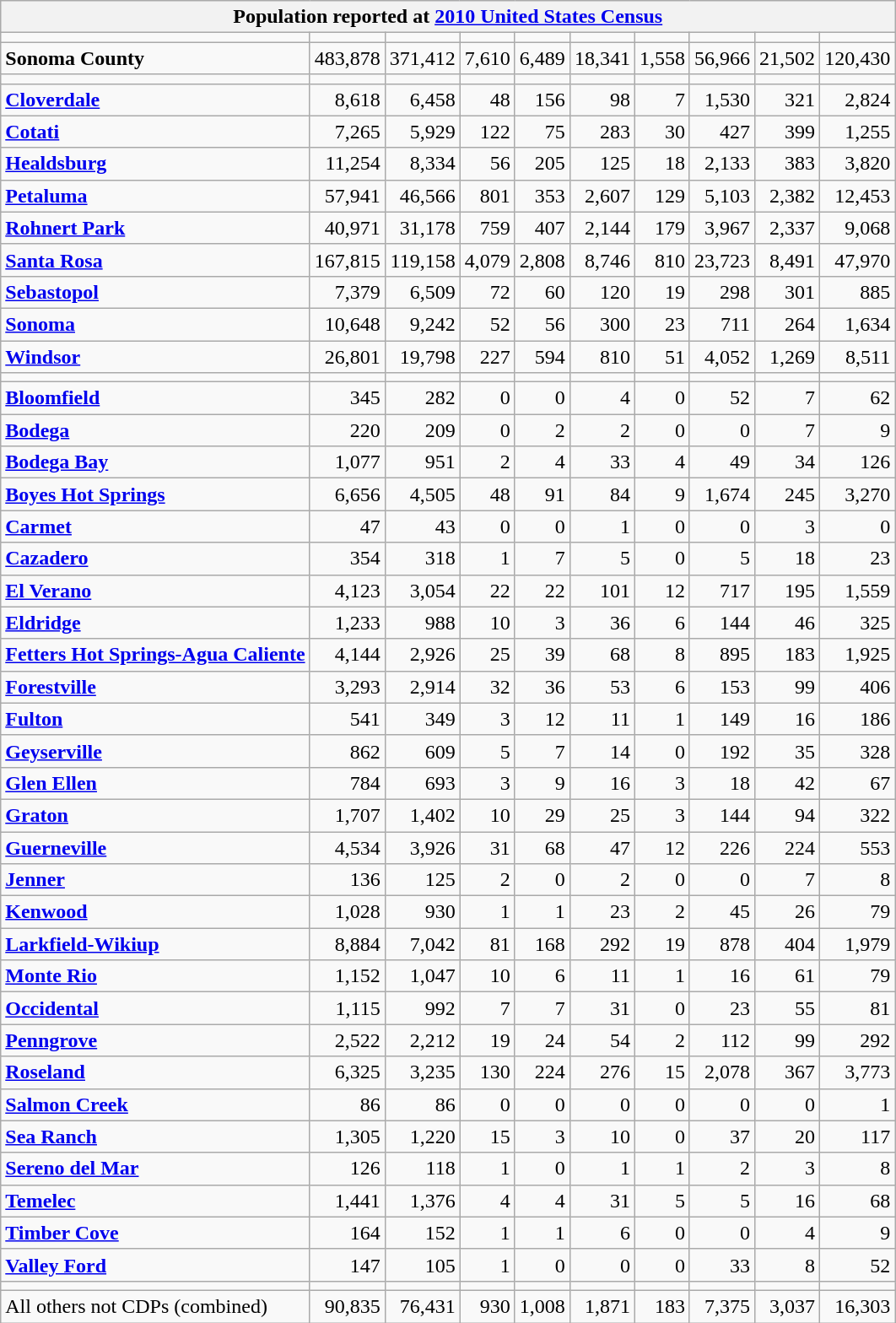<table class="wikitable collapsible collapsed">
<tr>
<th colspan=10>Population reported at <a href='#'>2010 United States Census</a></th>
</tr>
<tr>
<td></td>
<td></td>
<td></td>
<td></td>
<td></td>
<td></td>
<td></td>
<td></td>
<td></td>
<td></td>
</tr>
<tr>
<td><strong> Sonoma County</strong></td>
<td align="right">483,878</td>
<td align="right">371,412</td>
<td align="right">7,610</td>
<td align="right">6,489</td>
<td align="right">18,341</td>
<td align="right">1,558</td>
<td align="right">56,966</td>
<td align="right">21,502</td>
<td align="right">120,430</td>
</tr>
<tr>
<td></td>
<td></td>
<td></td>
<td></td>
<td></td>
<td></td>
<td></td>
<td></td>
<td></td>
<td></td>
</tr>
<tr>
<td><strong><a href='#'>Cloverdale</a></strong></td>
<td align="right">8,618</td>
<td align="right">6,458</td>
<td align="right">48</td>
<td align="right">156</td>
<td align="right">98</td>
<td align="right">7</td>
<td align="right">1,530</td>
<td align="right">321</td>
<td align="right">2,824</td>
</tr>
<tr>
<td><strong><a href='#'>Cotati</a></strong></td>
<td align="right">7,265</td>
<td align="right">5,929</td>
<td align="right">122</td>
<td align="right">75</td>
<td align="right">283</td>
<td align="right">30</td>
<td align="right">427</td>
<td align="right">399</td>
<td align="right">1,255</td>
</tr>
<tr>
<td><strong><a href='#'>Healdsburg</a></strong></td>
<td align="right">11,254</td>
<td align="right">8,334</td>
<td align="right">56</td>
<td align="right">205</td>
<td align="right">125</td>
<td align="right">18</td>
<td align="right">2,133</td>
<td align="right">383</td>
<td align="right">3,820</td>
</tr>
<tr>
<td><strong><a href='#'>Petaluma</a></strong></td>
<td align="right">57,941</td>
<td align="right">46,566</td>
<td align="right">801</td>
<td align="right">353</td>
<td align="right">2,607</td>
<td align="right">129</td>
<td align="right">5,103</td>
<td align="right">2,382</td>
<td align="right">12,453</td>
</tr>
<tr>
<td><strong><a href='#'>Rohnert Park</a></strong></td>
<td align="right">40,971</td>
<td align="right">31,178</td>
<td align="right">759</td>
<td align="right">407</td>
<td align="right">2,144</td>
<td align="right">179</td>
<td align="right">3,967</td>
<td align="right">2,337</td>
<td align="right">9,068</td>
</tr>
<tr>
<td><strong><a href='#'>Santa Rosa</a></strong></td>
<td align="right">167,815</td>
<td align="right">119,158</td>
<td align="right">4,079</td>
<td align="right">2,808</td>
<td align="right">8,746</td>
<td align="right">810</td>
<td align="right">23,723</td>
<td align="right">8,491</td>
<td align="right">47,970</td>
</tr>
<tr>
<td><strong><a href='#'>Sebastopol</a></strong></td>
<td align="right">7,379</td>
<td align="right">6,509</td>
<td align="right">72</td>
<td align="right">60</td>
<td align="right">120</td>
<td align="right">19</td>
<td align="right">298</td>
<td align="right">301</td>
<td align="right">885</td>
</tr>
<tr>
<td><strong><a href='#'>Sonoma</a></strong></td>
<td align="right">10,648</td>
<td align="right">9,242</td>
<td align="right">52</td>
<td align="right">56</td>
<td align="right">300</td>
<td align="right">23</td>
<td align="right">711</td>
<td align="right">264</td>
<td align="right">1,634</td>
</tr>
<tr>
<td><strong><a href='#'>Windsor</a></strong></td>
<td align="right">26,801</td>
<td align="right">19,798</td>
<td align="right">227</td>
<td align="right">594</td>
<td align="right">810</td>
<td align="right">51</td>
<td align="right">4,052</td>
<td align="right">1,269</td>
<td align="right">8,511</td>
</tr>
<tr>
<td></td>
<td></td>
<td></td>
<td></td>
<td></td>
<td></td>
<td></td>
<td></td>
<td></td>
<td></td>
</tr>
<tr>
<td><strong><a href='#'>Bloomfield</a></strong></td>
<td align="right">345</td>
<td align="right">282</td>
<td align="right">0</td>
<td align="right">0</td>
<td align="right">4</td>
<td align="right">0</td>
<td align="right">52</td>
<td align="right">7</td>
<td align="right">62</td>
</tr>
<tr>
<td><strong><a href='#'>Bodega</a></strong></td>
<td align="right">220</td>
<td align="right">209</td>
<td align="right">0</td>
<td align="right">2</td>
<td align="right">2</td>
<td align="right">0</td>
<td align="right">0</td>
<td align="right">7</td>
<td align="right">9</td>
</tr>
<tr>
<td><strong><a href='#'>Bodega Bay</a></strong></td>
<td align="right">1,077</td>
<td align="right">951</td>
<td align="right">2</td>
<td align="right">4</td>
<td align="right">33</td>
<td align="right">4</td>
<td align="right">49</td>
<td align="right">34</td>
<td align="right">126</td>
</tr>
<tr>
<td><strong><a href='#'>Boyes Hot Springs</a></strong></td>
<td align="right">6,656</td>
<td align="right">4,505</td>
<td align="right">48</td>
<td align="right">91</td>
<td align="right">84</td>
<td align="right">9</td>
<td align="right">1,674</td>
<td align="right">245</td>
<td align="right">3,270</td>
</tr>
<tr>
<td><strong><a href='#'>Carmet</a></strong></td>
<td align="right">47</td>
<td align="right">43</td>
<td align="right">0</td>
<td align="right">0</td>
<td align="right">1</td>
<td align="right">0</td>
<td align="right">0</td>
<td align="right">3</td>
<td align="right">0</td>
</tr>
<tr>
<td><strong><a href='#'>Cazadero</a></strong></td>
<td align="right">354</td>
<td align="right">318</td>
<td align="right">1</td>
<td align="right">7</td>
<td align="right">5</td>
<td align="right">0</td>
<td align="right">5</td>
<td align="right">18</td>
<td align="right">23</td>
</tr>
<tr>
<td><strong><a href='#'>El Verano</a></strong></td>
<td align="right">4,123</td>
<td align="right">3,054</td>
<td align="right">22</td>
<td align="right">22</td>
<td align="right">101</td>
<td align="right">12</td>
<td align="right">717</td>
<td align="right">195</td>
<td align="right">1,559</td>
</tr>
<tr>
<td><strong><a href='#'>Eldridge</a></strong></td>
<td align="right">1,233</td>
<td align="right">988</td>
<td align="right">10</td>
<td align="right">3</td>
<td align="right">36</td>
<td align="right">6</td>
<td align="right">144</td>
<td align="right">46</td>
<td align="right">325</td>
</tr>
<tr>
<td><strong><a href='#'>Fetters Hot Springs-Agua Caliente</a></strong></td>
<td align="right">4,144</td>
<td align="right">2,926</td>
<td align="right">25</td>
<td align="right">39</td>
<td align="right">68</td>
<td align="right">8</td>
<td align="right">895</td>
<td align="right">183</td>
<td align="right">1,925</td>
</tr>
<tr>
<td><strong><a href='#'>Forestville</a></strong></td>
<td align="right">3,293</td>
<td align="right">2,914</td>
<td align="right">32</td>
<td align="right">36</td>
<td align="right">53</td>
<td align="right">6</td>
<td align="right">153</td>
<td align="right">99</td>
<td align="right">406</td>
</tr>
<tr>
<td><strong><a href='#'>Fulton</a></strong></td>
<td align="right">541</td>
<td align="right">349</td>
<td align="right">3</td>
<td align="right">12</td>
<td align="right">11</td>
<td align="right">1</td>
<td align="right">149</td>
<td align="right">16</td>
<td align="right">186</td>
</tr>
<tr>
<td><strong><a href='#'>Geyserville</a></strong></td>
<td align="right">862</td>
<td align="right">609</td>
<td align="right">5</td>
<td align="right">7</td>
<td align="right">14</td>
<td align="right">0</td>
<td align="right">192</td>
<td align="right">35</td>
<td align="right">328</td>
</tr>
<tr>
<td><strong><a href='#'>Glen Ellen</a></strong></td>
<td align="right">784</td>
<td align="right">693</td>
<td align="right">3</td>
<td align="right">9</td>
<td align="right">16</td>
<td align="right">3</td>
<td align="right">18</td>
<td align="right">42</td>
<td align="right">67</td>
</tr>
<tr>
<td><strong><a href='#'>Graton</a></strong></td>
<td align="right">1,707</td>
<td align="right">1,402</td>
<td align="right">10</td>
<td align="right">29</td>
<td align="right">25</td>
<td align="right">3</td>
<td align="right">144</td>
<td align="right">94</td>
<td align="right">322</td>
</tr>
<tr>
<td><strong><a href='#'>Guerneville</a></strong></td>
<td align="right">4,534</td>
<td align="right">3,926</td>
<td align="right">31</td>
<td align="right">68</td>
<td align="right">47</td>
<td align="right">12</td>
<td align="right">226</td>
<td align="right">224</td>
<td align="right">553</td>
</tr>
<tr>
<td><strong><a href='#'>Jenner</a></strong></td>
<td align="right">136</td>
<td align="right">125</td>
<td align="right">2</td>
<td align="right">0</td>
<td align="right">2</td>
<td align="right">0</td>
<td align="right">0</td>
<td align="right">7</td>
<td align="right">8</td>
</tr>
<tr>
<td><strong><a href='#'>Kenwood</a></strong></td>
<td align="right">1,028</td>
<td align="right">930</td>
<td align="right">1</td>
<td align="right">1</td>
<td align="right">23</td>
<td align="right">2</td>
<td align="right">45</td>
<td align="right">26</td>
<td align="right">79</td>
</tr>
<tr>
<td><strong><a href='#'>Larkfield-Wikiup</a></strong></td>
<td align="right">8,884</td>
<td align="right">7,042</td>
<td align="right">81</td>
<td align="right">168</td>
<td align="right">292</td>
<td align="right">19</td>
<td align="right">878</td>
<td align="right">404</td>
<td align="right">1,979</td>
</tr>
<tr>
<td><strong><a href='#'>Monte Rio</a></strong></td>
<td align="right">1,152</td>
<td align="right">1,047</td>
<td align="right">10</td>
<td align="right">6</td>
<td align="right">11</td>
<td align="right">1</td>
<td align="right">16</td>
<td align="right">61</td>
<td align="right">79</td>
</tr>
<tr>
<td><strong><a href='#'>Occidental</a></strong></td>
<td align="right">1,115</td>
<td align="right">992</td>
<td align="right">7</td>
<td align="right">7</td>
<td align="right">31</td>
<td align="right">0</td>
<td align="right">23</td>
<td align="right">55</td>
<td align="right">81</td>
</tr>
<tr>
<td><strong><a href='#'>Penngrove</a></strong></td>
<td align="right">2,522</td>
<td align="right">2,212</td>
<td align="right">19</td>
<td align="right">24</td>
<td align="right">54</td>
<td align="right">2</td>
<td align="right">112</td>
<td align="right">99</td>
<td align="right">292</td>
</tr>
<tr>
<td><strong><a href='#'>Roseland</a></strong></td>
<td align="right">6,325</td>
<td align="right">3,235</td>
<td align="right">130</td>
<td align="right">224</td>
<td align="right">276</td>
<td align="right">15</td>
<td align="right">2,078</td>
<td align="right">367</td>
<td align="right">3,773</td>
</tr>
<tr>
<td><strong><a href='#'>Salmon Creek</a></strong></td>
<td align="right">86</td>
<td align="right">86</td>
<td align="right">0</td>
<td align="right">0</td>
<td align="right">0</td>
<td align="right">0</td>
<td align="right">0</td>
<td align="right">0</td>
<td align="right">1</td>
</tr>
<tr>
<td><strong><a href='#'>Sea Ranch</a></strong></td>
<td align="right">1,305</td>
<td align="right">1,220</td>
<td align="right">15</td>
<td align="right">3</td>
<td align="right">10</td>
<td align="right">0</td>
<td align="right">37</td>
<td align="right">20</td>
<td align="right">117</td>
</tr>
<tr>
<td><strong><a href='#'>Sereno del Mar</a></strong></td>
<td align="right">126</td>
<td align="right">118</td>
<td align="right">1</td>
<td align="right">0</td>
<td align="right">1</td>
<td align="right">1</td>
<td align="right">2</td>
<td align="right">3</td>
<td align="right">8</td>
</tr>
<tr>
<td><strong><a href='#'>Temelec</a></strong></td>
<td align="right">1,441</td>
<td align="right">1,376</td>
<td align="right">4</td>
<td align="right">4</td>
<td align="right">31</td>
<td align="right">5</td>
<td align="right">5</td>
<td align="right">16</td>
<td align="right">68</td>
</tr>
<tr>
<td><strong><a href='#'>Timber Cove</a></strong></td>
<td align="right">164</td>
<td align="right">152</td>
<td align="right">1</td>
<td align="right">1</td>
<td align="right">6</td>
<td align="right">0</td>
<td align="right">0</td>
<td align="right">4</td>
<td align="right">9</td>
</tr>
<tr>
<td><strong><a href='#'>Valley Ford</a></strong></td>
<td align="right">147</td>
<td align="right">105</td>
<td align="right">1</td>
<td align="right">0</td>
<td align="right">0</td>
<td align="right">0</td>
<td align="right">33</td>
<td align="right">8</td>
<td align="right">52</td>
</tr>
<tr>
<td></td>
<td></td>
<td></td>
<td></td>
<td></td>
<td></td>
<td></td>
<td></td>
<td></td>
<td></td>
</tr>
<tr>
<td>All others not CDPs (combined)</td>
<td align="right">90,835</td>
<td align="right">76,431</td>
<td align="right">930</td>
<td align="right">1,008</td>
<td align="right">1,871</td>
<td align="right">183</td>
<td align="right">7,375</td>
<td align="right">3,037</td>
<td align="right">16,303</td>
</tr>
</table>
